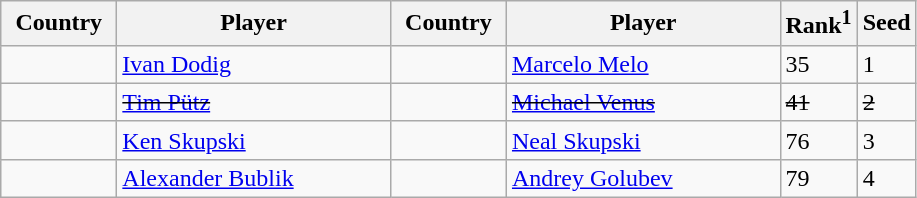<table class="sortable wikitable">
<tr>
<th width="70">Country</th>
<th width="175">Player</th>
<th width="70">Country</th>
<th width="175">Player</th>
<th>Rank<sup>1</sup></th>
<th>Seed</th>
</tr>
<tr>
<td></td>
<td><a href='#'>Ivan Dodig</a></td>
<td></td>
<td><a href='#'>Marcelo Melo</a></td>
<td>35</td>
<td>1</td>
</tr>
<tr>
<td><s></s></td>
<td><s><a href='#'>Tim Pütz</a></s></td>
<td><s></s></td>
<td><s><a href='#'>Michael Venus</a></s></td>
<td><s>41</s></td>
<td><s>2</s></td>
</tr>
<tr>
<td></td>
<td><a href='#'>Ken Skupski</a></td>
<td></td>
<td><a href='#'>Neal Skupski</a></td>
<td>76</td>
<td>3</td>
</tr>
<tr>
<td></td>
<td><a href='#'>Alexander Bublik</a></td>
<td></td>
<td><a href='#'>Andrey Golubev</a></td>
<td>79</td>
<td>4</td>
</tr>
</table>
